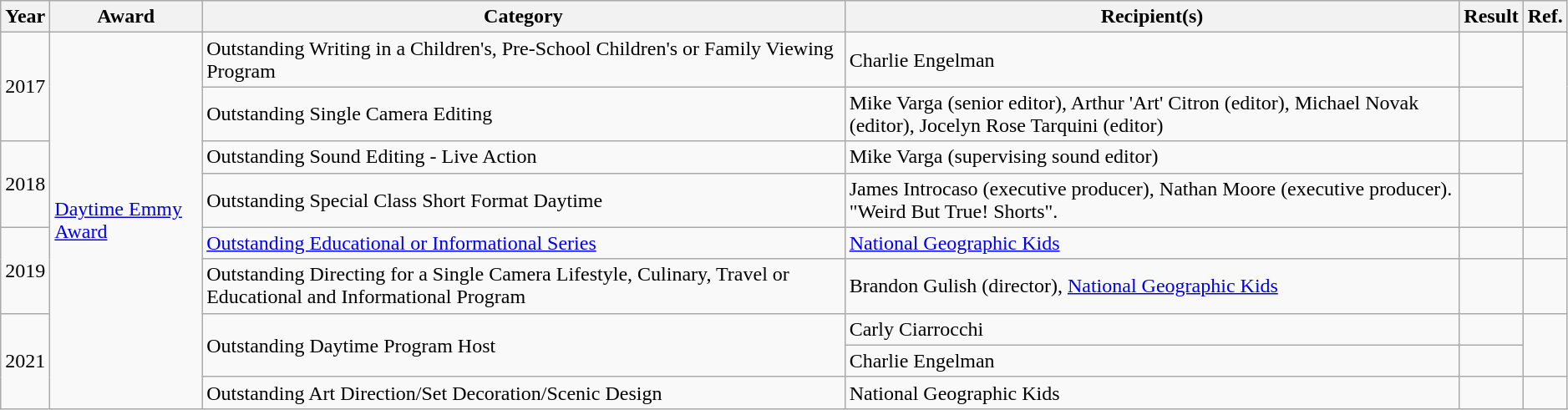<table class="wikitable" style="width:99%;">
<tr>
<th>Year</th>
<th>Award</th>
<th>Category</th>
<th>Recipient(s)</th>
<th>Result</th>
<th>Ref.</th>
</tr>
<tr>
<td rowspan="2">2017</td>
<td rowspan="9"><a href='#'>Daytime Emmy Award</a></td>
<td>Outstanding Writing in a Children's, Pre-School Children's or Family Viewing Program</td>
<td>Charlie Engelman</td>
<td></td>
<td rowspan="2" style="text-align:center;"></td>
</tr>
<tr>
<td>Outstanding Single Camera Editing</td>
<td>Mike Varga (senior editor), Arthur 'Art' Citron (editor), Michael Novak (editor), Jocelyn Rose Tarquini (editor)</td>
<td></td>
</tr>
<tr>
<td rowspan="2">2018</td>
<td>Outstanding Sound Editing - Live Action</td>
<td>Mike Varga (supervising sound editor)</td>
<td></td>
<td rowspan="2" style="text-align:center;"></td>
</tr>
<tr>
<td>Outstanding Special Class Short Format Daytime</td>
<td>James Introcaso (executive producer), Nathan Moore (executive producer). "Weird But True! Shorts".</td>
<td></td>
</tr>
<tr>
<td rowspan="2">2019</td>
<td><a href='#'>Outstanding Educational or Informational Series</a></td>
<td><a href='#'>National Geographic Kids</a></td>
<td></td>
<td style="text-align:center;"></td>
</tr>
<tr>
<td>Outstanding Directing for a Single Camera Lifestyle, Culinary, Travel or Educational and Informational Program</td>
<td>Brandon Gulish (director), <a href='#'>National Geographic Kids</a></td>
<td></td>
<td style="text-align:center;"></td>
</tr>
<tr>
<td rowspan="3">2021</td>
<td rowspan="2">Outstanding Daytime Program Host</td>
<td>Carly Ciarrocchi</td>
<td></td>
<td rowspan="2" style="text-align:center;"></td>
</tr>
<tr>
<td>Charlie Engelman</td>
<td></td>
</tr>
<tr>
<td>Outstanding Art Direction/Set Decoration/Scenic Design</td>
<td>National Geographic Kids</td>
<td></td>
<td style="text-align:center;"></td>
</tr>
</table>
